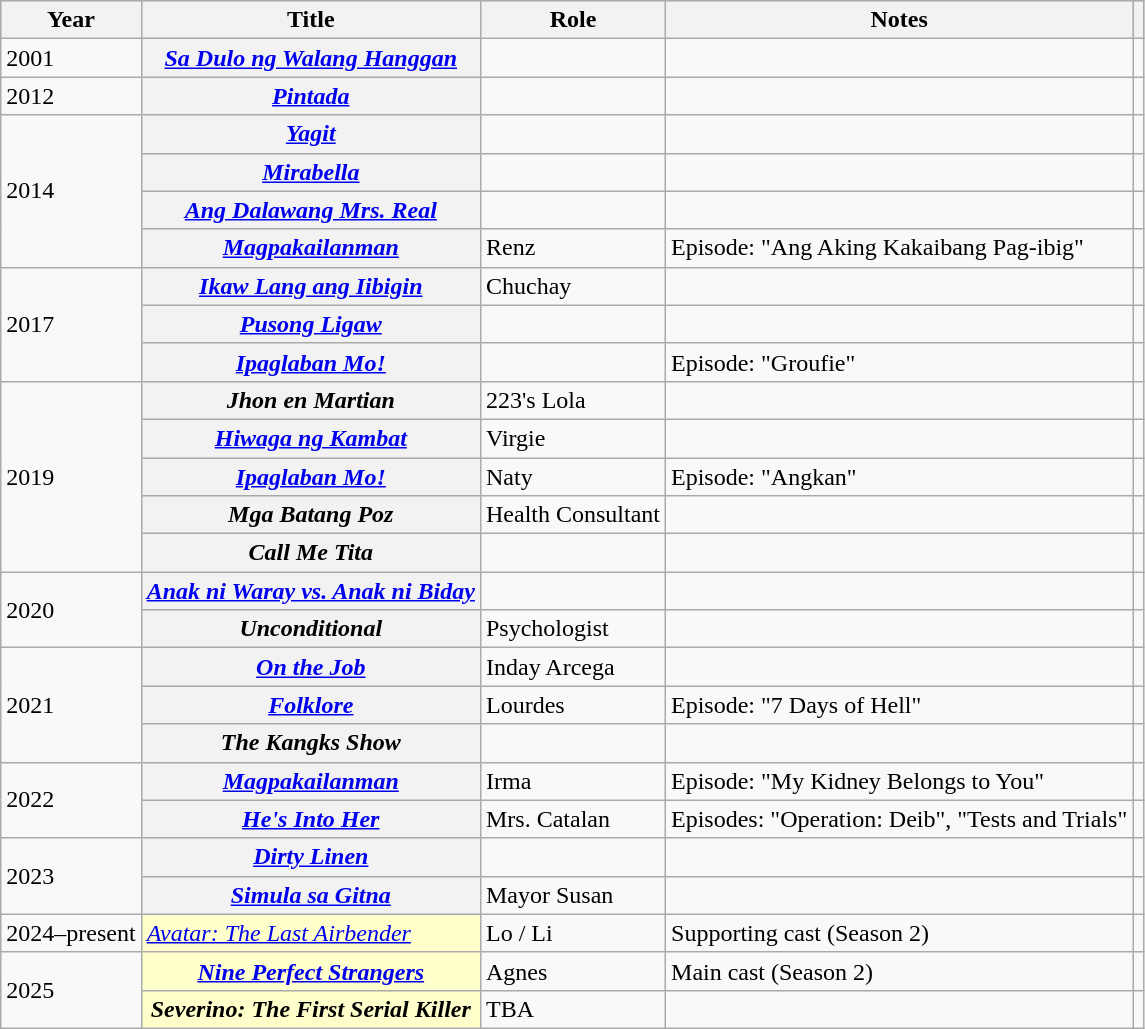<table class="wikitable sortable plainrowheaders">
<tr style="background:#ccc; text-align:center;">
<th scope="col">Year</th>
<th scope="col">Title</th>
<th scope="col">Role</th>
<th scope="col" class="unsortable">Notes</th>
<th scope="col" class="unsortable"></th>
</tr>
<tr>
<td>2001</td>
<th scope=row><em><a href='#'>Sa Dulo ng Walang Hanggan</a></em></th>
<td></td>
<td></td>
<td style="text-align:center;"></td>
</tr>
<tr>
<td>2012</td>
<th scope=row><em><a href='#'>Pintada</a></em></th>
<td></td>
<td></td>
<td style="text-align:center;"></td>
</tr>
<tr>
<td rowspan="4">2014</td>
<th scope=row><em><a href='#'>Yagit</a></em></th>
<td></td>
<td></td>
<td style="text-align:center;"></td>
</tr>
<tr>
<th scope=row><em><a href='#'>Mirabella</a></em></th>
<td></td>
<td></td>
<td style="text-align:center;"></td>
</tr>
<tr>
<th scope=row><em><a href='#'>Ang Dalawang Mrs. Real</a></em></th>
<td></td>
<td></td>
<td style="text-align:center;"></td>
</tr>
<tr>
<th scope=row><em><a href='#'>Magpakailanman</a></em></th>
<td>Renz</td>
<td>Episode: "Ang Aking Kakaibang Pag-ibig"</td>
<td style="text-align:center;"></td>
</tr>
<tr>
<td rowspan="3">2017</td>
<th scope=row><em><a href='#'>Ikaw Lang ang Iibigin</a></em></th>
<td>Chuchay</td>
<td></td>
<td style="text-align:center;"></td>
</tr>
<tr>
<th scope=row><em><a href='#'>Pusong Ligaw</a></em></th>
<td></td>
<td></td>
<td style="text-align:center;"></td>
</tr>
<tr>
<th scope=row><em><a href='#'>Ipaglaban Mo!</a></em></th>
<td></td>
<td>Episode: "Groufie"</td>
<td style="text-align:center;"></td>
</tr>
<tr>
<td rowspan="5">2019</td>
<th scope=row><em>Jhon en Martian</em></th>
<td>223's Lola</td>
<td></td>
<td style="text-align:center;"></td>
</tr>
<tr>
<th scope=row><em><a href='#'>Hiwaga ng Kambat</a></em></th>
<td>Virgie</td>
<td></td>
<td style="text-align:center;"></td>
</tr>
<tr>
<th scope=row><em><a href='#'>Ipaglaban Mo!</a></em></th>
<td>Naty</td>
<td>Episode: "Angkan"</td>
<td style="text-align:center;"></td>
</tr>
<tr>
<th scope=row><em>Mga Batang Poz</em></th>
<td>Health Consultant</td>
<td></td>
<td style="text-align:center;"></td>
</tr>
<tr>
<th scope=row><em>Call Me Tita</em></th>
<td></td>
<td></td>
<td style="text-align:center;"></td>
</tr>
<tr>
<td rowspan="2">2020</td>
<th scope=row><em><a href='#'>Anak ni Waray vs. Anak ni Biday</a></em></th>
<td></td>
<td></td>
<td style="text-align:center;"></td>
</tr>
<tr>
<th scope=row><em>Unconditional</em></th>
<td>Psychologist</td>
<td></td>
<td style="text-align:center;"></td>
</tr>
<tr>
<td rowspan="3">2021</td>
<th scope=row><em><a href='#'>On the Job</a></em></th>
<td>Inday Arcega</td>
<td></td>
<td style="text-align:center;"></td>
</tr>
<tr>
<th scope=row><em><a href='#'>Folklore</a></em></th>
<td>Lourdes</td>
<td>Episode: "7 Days of Hell"</td>
<td style="text-align:center;"></td>
</tr>
<tr>
<th scope=row><em>The Kangks Show</em></th>
<td></td>
<td></td>
<td style="text-align:center;"></td>
</tr>
<tr>
<td rowspan="2">2022</td>
<th scope=row><em><a href='#'>Magpakailanman</a></em></th>
<td>Irma</td>
<td>Episode: "My Kidney Belongs to You"</td>
<td style="text-align:center;"></td>
</tr>
<tr>
<th scope=row><em><a href='#'>He's Into Her</a></em></th>
<td>Mrs. Catalan</td>
<td>Episodes: "Operation: Deib", "Tests and Trials"</td>
<td></td>
</tr>
<tr>
<td rowspan="2">2023</td>
<th scope=row><em><a href='#'>Dirty Linen</a></em></th>
<td></td>
<td></td>
<td style="text-align:center;"></td>
</tr>
<tr>
<th scope=row><em><a href='#'>Simula sa Gitna</a></em></th>
<td>Mayor Susan</td>
<td></td>
<td style="text-align:center;"></td>
</tr>
<tr>
<td>2024–present</td>
<td style="background:#FFFFCC;"><em><a href='#'>Avatar: The Last Airbender</a></em></td>
<td>Lo / Li</td>
<td>Supporting cast (Season 2)</td>
<td></td>
</tr>
<tr>
<td rowspan="2">2025</td>
<th scope="row" style="background:#FFFFCC;"><em><a href='#'>Nine Perfect Strangers</a></em> </th>
<td>Agnes</td>
<td>Main cast (Season 2)</td>
<td align=center></td>
</tr>
<tr>
<th scope="row" style="background:#FFFFCC;"><em>Severino: The First Serial Killer</em> </th>
<td>TBA</td>
<td></td>
<td align=center></td>
</tr>
</table>
